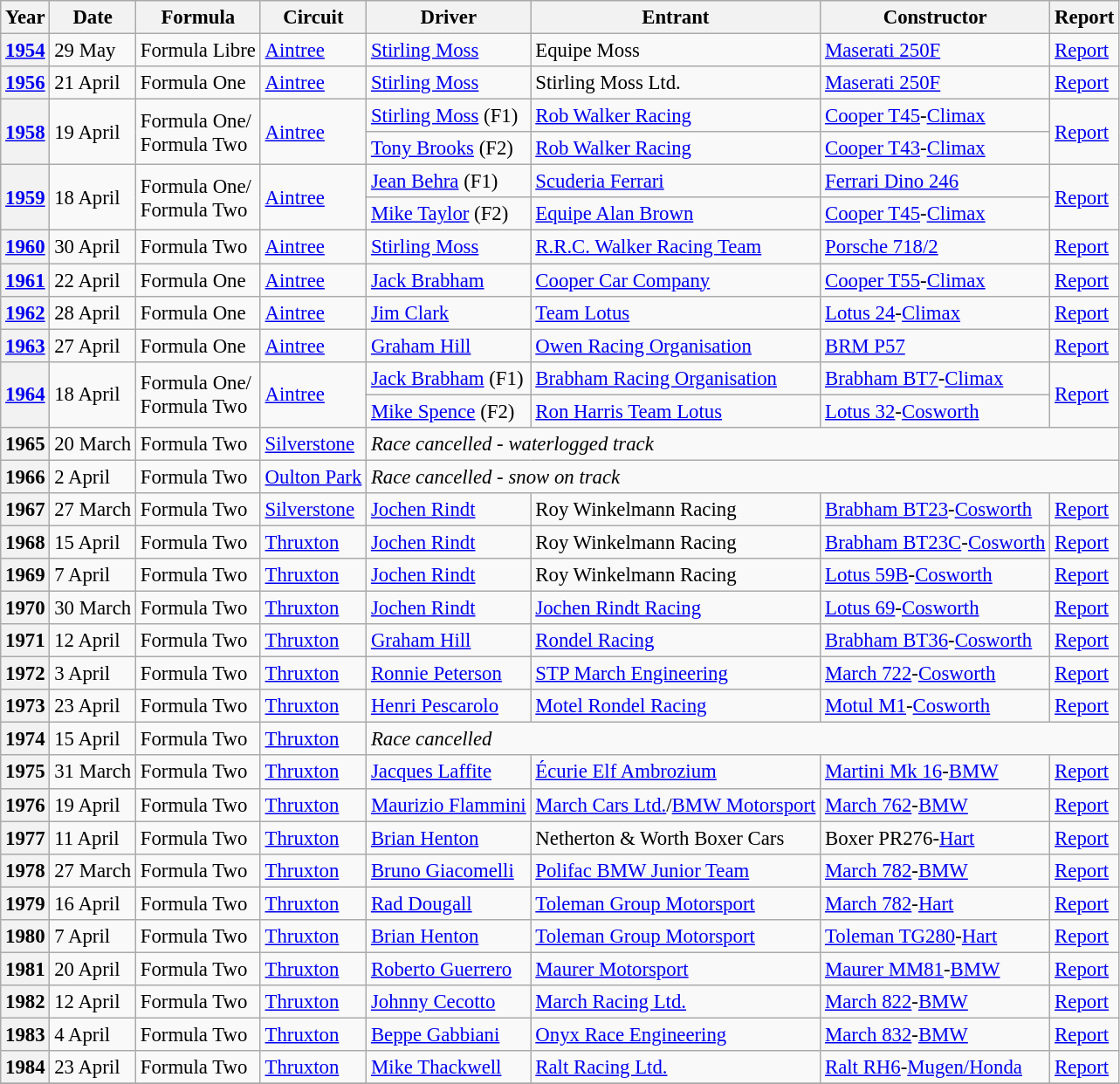<table class="wikitable" style="font-size: 95%;">
<tr>
<th>Year</th>
<th>Date</th>
<th>Formula</th>
<th>Circuit</th>
<th>Driver</th>
<th>Entrant</th>
<th>Constructor</th>
<th>Report</th>
</tr>
<tr>
<th><a href='#'>1954</a></th>
<td>29 May</td>
<td>Formula Libre</td>
<td><a href='#'>Aintree</a></td>
<td> <a href='#'>Stirling Moss</a></td>
<td>Equipe Moss</td>
<td><a href='#'>Maserati 250F</a></td>
<td><a href='#'>Report</a></td>
</tr>
<tr>
<th><a href='#'>1956</a></th>
<td>21 April</td>
<td>Formula One</td>
<td><a href='#'>Aintree</a></td>
<td> <a href='#'>Stirling Moss</a></td>
<td>Stirling Moss Ltd.</td>
<td><a href='#'>Maserati 250F</a></td>
<td><a href='#'>Report</a></td>
</tr>
<tr>
<th rowspan=2><a href='#'>1958</a></th>
<td rowspan=2>19 April</td>
<td rowspan=2>Formula One/<br>Formula Two</td>
<td rowspan=2><a href='#'>Aintree</a></td>
<td> <a href='#'>Stirling Moss</a> (F1)</td>
<td><a href='#'>Rob Walker Racing</a></td>
<td><a href='#'>Cooper T45</a>-<a href='#'>Climax</a></td>
<td rowspan=2><a href='#'>Report</a></td>
</tr>
<tr>
<td> <a href='#'>Tony Brooks</a> (F2)</td>
<td><a href='#'>Rob Walker Racing</a></td>
<td><a href='#'>Cooper T43</a>-<a href='#'>Climax</a></td>
</tr>
<tr>
<th rowspan=2><a href='#'>1959</a></th>
<td rowspan=2>18 April</td>
<td rowspan=2>Formula One/<br>Formula Two</td>
<td rowspan=2><a href='#'>Aintree</a></td>
<td> <a href='#'>Jean Behra</a> (F1)</td>
<td><a href='#'>Scuderia Ferrari</a></td>
<td><a href='#'>Ferrari Dino 246</a></td>
<td rowspan=2><a href='#'>Report</a></td>
</tr>
<tr>
<td> <a href='#'>Mike Taylor</a> (F2)</td>
<td><a href='#'>Equipe Alan Brown</a></td>
<td><a href='#'>Cooper T45</a>-<a href='#'>Climax</a></td>
</tr>
<tr>
<th><a href='#'>1960</a></th>
<td>30 April</td>
<td>Formula Two</td>
<td><a href='#'>Aintree</a></td>
<td> <a href='#'>Stirling Moss</a></td>
<td><a href='#'>R.R.C. Walker Racing Team</a></td>
<td><a href='#'>Porsche 718/2</a></td>
<td><a href='#'>Report</a></td>
</tr>
<tr>
<th><a href='#'>1961</a></th>
<td>22 April</td>
<td>Formula One</td>
<td><a href='#'>Aintree</a></td>
<td> <a href='#'>Jack Brabham</a></td>
<td><a href='#'>Cooper Car Company</a></td>
<td><a href='#'>Cooper T55</a>-<a href='#'>Climax</a></td>
<td><a href='#'>Report</a></td>
</tr>
<tr>
<th><a href='#'>1962</a></th>
<td>28 April</td>
<td>Formula One</td>
<td><a href='#'>Aintree</a></td>
<td> <a href='#'>Jim Clark</a></td>
<td><a href='#'>Team Lotus</a></td>
<td><a href='#'>Lotus 24</a>-<a href='#'>Climax</a></td>
<td><a href='#'>Report</a></td>
</tr>
<tr>
<th><a href='#'>1963</a></th>
<td>27 April</td>
<td>Formula One</td>
<td><a href='#'>Aintree</a></td>
<td> <a href='#'>Graham Hill</a></td>
<td><a href='#'>Owen Racing Organisation</a></td>
<td><a href='#'>BRM P57</a></td>
<td><a href='#'>Report</a></td>
</tr>
<tr>
<th rowspan=2><a href='#'>1964</a></th>
<td rowspan=2>18 April</td>
<td rowspan=2>Formula One/<br>Formula Two</td>
<td rowspan=2><a href='#'>Aintree</a></td>
<td> <a href='#'>Jack Brabham</a> (F1)</td>
<td><a href='#'>Brabham Racing Organisation</a></td>
<td><a href='#'>Brabham BT7</a>-<a href='#'>Climax</a></td>
<td rowspan=2><a href='#'>Report</a></td>
</tr>
<tr>
<td> <a href='#'>Mike Spence</a> (F2)</td>
<td><a href='#'>Ron Harris Team Lotus</a></td>
<td><a href='#'>Lotus 32</a>-<a href='#'>Cosworth</a></td>
</tr>
<tr>
<th>1965</th>
<td>20 March</td>
<td>Formula Two</td>
<td><a href='#'>Silverstone</a></td>
<td colspan=5><em>Race cancelled - waterlogged track</em></td>
</tr>
<tr>
<th>1966</th>
<td>2 April</td>
<td>Formula Two</td>
<td><a href='#'>Oulton Park</a></td>
<td colspan=5><em>Race cancelled - snow on track</em></td>
</tr>
<tr>
<th>1967</th>
<td>27 March</td>
<td>Formula Two</td>
<td><a href='#'>Silverstone</a></td>
<td> <a href='#'>Jochen Rindt</a></td>
<td>Roy Winkelmann Racing</td>
<td><a href='#'>Brabham BT23</a>-<a href='#'>Cosworth</a></td>
<td><a href='#'>Report</a></td>
</tr>
<tr>
<th>1968</th>
<td>15 April</td>
<td>Formula Two</td>
<td><a href='#'>Thruxton</a></td>
<td> <a href='#'>Jochen Rindt</a></td>
<td>Roy Winkelmann Racing</td>
<td><a href='#'>Brabham BT23C</a>-<a href='#'>Cosworth</a></td>
<td><a href='#'>Report</a></td>
</tr>
<tr>
<th>1969</th>
<td>7 April</td>
<td>Formula Two</td>
<td><a href='#'>Thruxton</a></td>
<td> <a href='#'>Jochen Rindt</a></td>
<td>Roy Winkelmann Racing</td>
<td><a href='#'>Lotus 59B</a>-<a href='#'>Cosworth</a></td>
<td><a href='#'>Report</a></td>
</tr>
<tr>
<th>1970</th>
<td>30 March</td>
<td>Formula Two</td>
<td><a href='#'>Thruxton</a></td>
<td> <a href='#'>Jochen Rindt</a></td>
<td><a href='#'>Jochen Rindt Racing</a></td>
<td><a href='#'>Lotus 69</a>-<a href='#'>Cosworth</a></td>
<td><a href='#'>Report</a></td>
</tr>
<tr>
<th>1971</th>
<td>12 April</td>
<td>Formula Two</td>
<td><a href='#'>Thruxton</a></td>
<td> <a href='#'>Graham Hill</a></td>
<td><a href='#'>Rondel Racing</a></td>
<td><a href='#'>Brabham BT36</a>-<a href='#'>Cosworth</a></td>
<td><a href='#'>Report</a></td>
</tr>
<tr>
<th>1972</th>
<td>3 April</td>
<td>Formula Two</td>
<td><a href='#'>Thruxton</a></td>
<td> <a href='#'>Ronnie Peterson</a></td>
<td><a href='#'>STP March Engineering</a></td>
<td><a href='#'>March 722</a>-<a href='#'>Cosworth</a></td>
<td><a href='#'>Report</a></td>
</tr>
<tr>
<th>1973</th>
<td>23 April</td>
<td>Formula Two</td>
<td><a href='#'>Thruxton</a></td>
<td> <a href='#'>Henri Pescarolo</a></td>
<td><a href='#'>Motel Rondel Racing</a></td>
<td><a href='#'>Motul M1</a>-<a href='#'>Cosworth</a></td>
<td><a href='#'>Report</a></td>
</tr>
<tr>
<th>1974</th>
<td>15 April</td>
<td>Formula Two</td>
<td><a href='#'>Thruxton</a></td>
<td colspan=5><em>Race cancelled</em></td>
</tr>
<tr>
<th>1975</th>
<td>31 March</td>
<td>Formula Two</td>
<td><a href='#'>Thruxton</a></td>
<td> <a href='#'>Jacques Laffite</a></td>
<td><a href='#'>Écurie Elf Ambrozium</a></td>
<td><a href='#'>Martini Mk 16</a>-<a href='#'>BMW</a></td>
<td><a href='#'>Report</a></td>
</tr>
<tr>
<th>1976</th>
<td>19 April</td>
<td>Formula Two</td>
<td><a href='#'>Thruxton</a></td>
<td> <a href='#'>Maurizio Flammini</a></td>
<td><a href='#'>March Cars Ltd.</a>/<a href='#'>BMW Motorsport</a></td>
<td><a href='#'>March 762</a>-<a href='#'>BMW</a></td>
<td><a href='#'>Report</a></td>
</tr>
<tr>
<th>1977</th>
<td>11 April</td>
<td>Formula Two</td>
<td><a href='#'>Thruxton</a></td>
<td> <a href='#'>Brian Henton</a></td>
<td>Netherton & Worth Boxer Cars</td>
<td>Boxer PR276-<a href='#'>Hart</a></td>
<td><a href='#'>Report</a></td>
</tr>
<tr>
<th>1978</th>
<td>27 March</td>
<td>Formula Two</td>
<td><a href='#'>Thruxton</a></td>
<td> <a href='#'>Bruno Giacomelli</a></td>
<td><a href='#'>Polifac BMW Junior Team</a></td>
<td><a href='#'>March 782</a>-<a href='#'>BMW</a></td>
<td><a href='#'>Report</a></td>
</tr>
<tr>
<th>1979</th>
<td>16 April</td>
<td>Formula Two</td>
<td><a href='#'>Thruxton</a></td>
<td> <a href='#'>Rad Dougall</a></td>
<td><a href='#'>Toleman Group Motorsport</a></td>
<td><a href='#'>March 782</a>-<a href='#'>Hart</a></td>
<td><a href='#'>Report</a></td>
</tr>
<tr>
<th>1980</th>
<td>7 April</td>
<td>Formula Two</td>
<td><a href='#'>Thruxton</a></td>
<td> <a href='#'>Brian Henton</a></td>
<td><a href='#'>Toleman Group Motorsport</a></td>
<td><a href='#'>Toleman TG280</a>-<a href='#'>Hart</a></td>
<td><a href='#'>Report</a></td>
</tr>
<tr>
<th>1981</th>
<td>20 April</td>
<td>Formula Two</td>
<td><a href='#'>Thruxton</a></td>
<td> <a href='#'>Roberto Guerrero</a></td>
<td><a href='#'>Maurer Motorsport</a></td>
<td><a href='#'>Maurer MM81</a>-<a href='#'>BMW</a></td>
<td><a href='#'>Report</a></td>
</tr>
<tr>
<th>1982</th>
<td>12 April</td>
<td>Formula Two</td>
<td><a href='#'>Thruxton</a></td>
<td> <a href='#'>Johnny Cecotto</a></td>
<td><a href='#'>March Racing Ltd.</a></td>
<td><a href='#'>March 822</a>-<a href='#'>BMW</a></td>
<td><a href='#'>Report</a></td>
</tr>
<tr>
<th>1983</th>
<td>4 April</td>
<td>Formula Two</td>
<td><a href='#'>Thruxton</a></td>
<td> <a href='#'>Beppe Gabbiani</a></td>
<td><a href='#'>Onyx Race Engineering</a></td>
<td><a href='#'>March 832</a>-<a href='#'>BMW</a></td>
<td><a href='#'>Report</a></td>
</tr>
<tr>
<th>1984</th>
<td>23 April</td>
<td>Formula Two</td>
<td><a href='#'>Thruxton</a></td>
<td> <a href='#'>Mike Thackwell</a></td>
<td><a href='#'>Ralt Racing Ltd.</a></td>
<td><a href='#'>Ralt RH6</a>-<a href='#'>Mugen/Honda</a></td>
<td><a href='#'>Report</a></td>
</tr>
<tr>
</tr>
</table>
